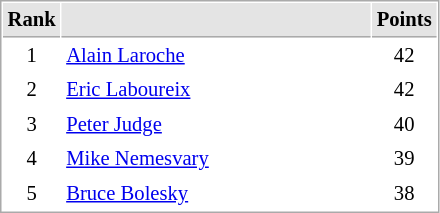<table cellspacing="1" cellpadding="3" style="border:1px solid #AAAAAA;font-size:86%">
<tr bgcolor="#E4E4E4">
<th style="border-bottom:1px solid #AAAAAA" width=10>Rank</th>
<th style="border-bottom:1px solid #AAAAAA" width=200></th>
<th style="border-bottom:1px solid #AAAAAA" width=20>Points</th>
</tr>
<tr>
<td align="center">1</td>
<td> <a href='#'>Alain Laroche</a></td>
<td align=center>42</td>
</tr>
<tr>
<td align="center">2</td>
<td> <a href='#'>Eric Laboureix</a></td>
<td align=center>42</td>
</tr>
<tr>
<td align="center">3</td>
<td> <a href='#'>Peter Judge</a></td>
<td align=center>40</td>
</tr>
<tr>
<td align="center">4</td>
<td> <a href='#'>Mike Nemesvary</a></td>
<td align=center>39</td>
</tr>
<tr>
<td align="center">5</td>
<td> <a href='#'>Bruce Bolesky</a></td>
<td align=center>38</td>
</tr>
</table>
